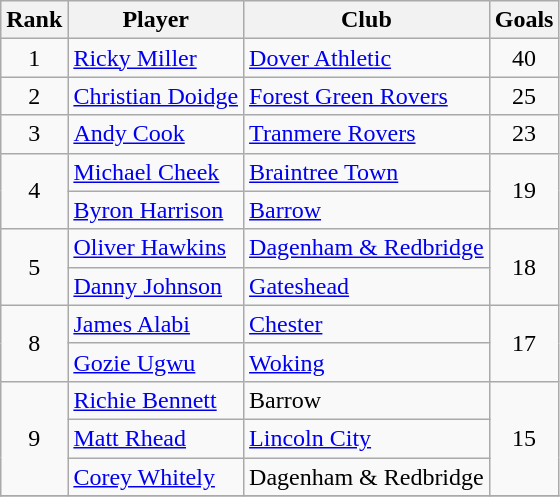<table class="wikitable" style="text-align:center">
<tr>
<th>Rank</th>
<th>Player</th>
<th>Club</th>
<th>Goals</th>
</tr>
<tr>
<td>1</td>
<td align="left"><a href='#'>Ricky Miller</a></td>
<td align="left"><a href='#'>Dover Athletic</a></td>
<td>40</td>
</tr>
<tr>
<td>2</td>
<td align="left"><a href='#'>Christian Doidge</a></td>
<td align="left"><a href='#'>Forest Green Rovers</a></td>
<td>25</td>
</tr>
<tr>
<td>3</td>
<td align="left"><a href='#'>Andy Cook</a></td>
<td align="left"><a href='#'>Tranmere Rovers</a></td>
<td>23</td>
</tr>
<tr>
<td rowspan="2">4</td>
<td align="left"><a href='#'>Michael Cheek</a></td>
<td align="left"><a href='#'>Braintree Town</a></td>
<td rowspan="2">19</td>
</tr>
<tr>
<td align="left"><a href='#'>Byron Harrison</a></td>
<td align="left"><a href='#'>Barrow</a></td>
</tr>
<tr>
<td rowspan="2">5</td>
<td align="left"><a href='#'>Oliver Hawkins</a></td>
<td align="left"><a href='#'>Dagenham & Redbridge</a></td>
<td rowspan="2">18</td>
</tr>
<tr>
<td align="left"><a href='#'>Danny Johnson</a></td>
<td align="left"><a href='#'>Gateshead</a></td>
</tr>
<tr>
<td rowspan="2">8</td>
<td align="left"><a href='#'>James Alabi</a></td>
<td align="left"><a href='#'>Chester</a></td>
<td rowspan="2">17</td>
</tr>
<tr>
<td align="left"><a href='#'>Gozie Ugwu</a></td>
<td align="left"><a href='#'>Woking</a></td>
</tr>
<tr>
<td rowspan="3">9</td>
<td align="left"><a href='#'>Richie Bennett</a></td>
<td align="left">Barrow</td>
<td rowspan="3">15</td>
</tr>
<tr>
<td align="left"><a href='#'>Matt Rhead</a></td>
<td align="left"><a href='#'>Lincoln City</a></td>
</tr>
<tr>
<td align="left"><a href='#'>Corey Whitely</a></td>
<td align="left">Dagenham & Redbridge</td>
</tr>
<tr>
</tr>
</table>
